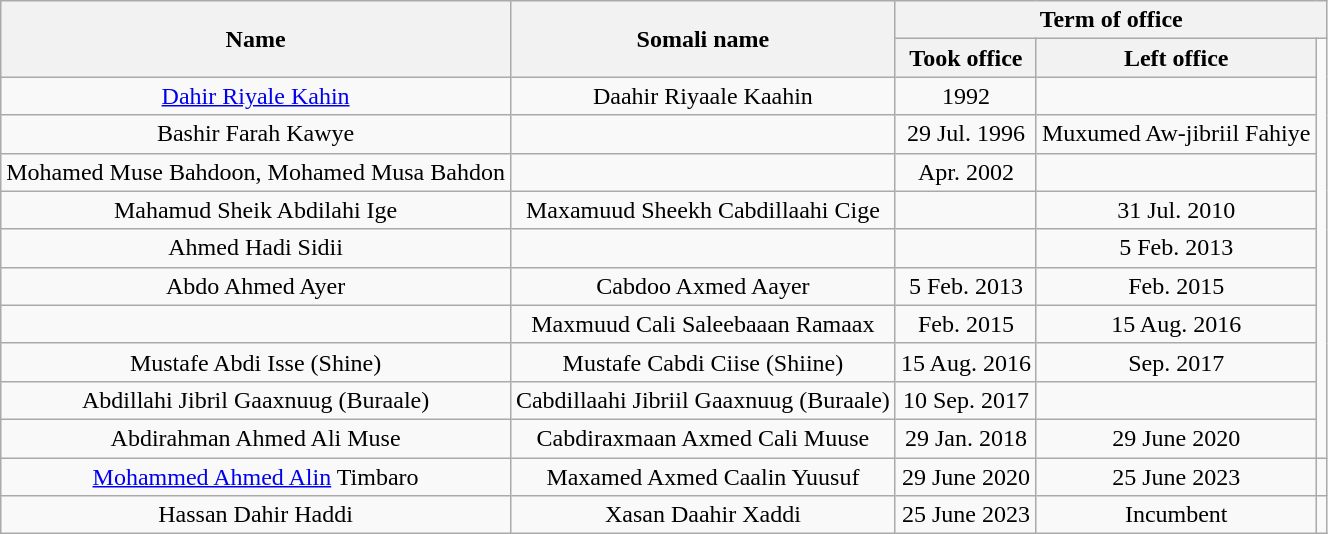<table class="wikitable" style="text-align:center">
<tr>
<th rowspan="2">Name</th>
<th rowspan="2">Somali name</th>
<th colspan="3">Term of office</th>
</tr>
<tr>
<th>Took office</th>
<th>Left office</th>
</tr>
<tr>
<td><a href='#'>Dahir Riyale Kahin</a></td>
<td>Daahir Riyaale Kaahin</td>
<td>1992</td>
<td></td>
</tr>
<tr>
<td>Bashir Farah Kawye</td>
<td></td>
<td>29 Jul. 1996</td>
<td>Muxumed Aw-jibriil Fahiye</td>
</tr>
<tr 25.janaury.1997 to 2000>
<td>Mohamed Muse Bahdoon, Mohamed Musa Bahdon</td>
<td></td>
<td>Apr. 2002</td>
<td></td>
</tr>
<tr>
<td>Mahamud Sheik Abdilahi Ige</td>
<td>Maxamuud Sheekh Cabdillaahi Cige</td>
<td></td>
<td>31 Jul. 2010</td>
</tr>
<tr>
<td>Ahmed Hadi Sidii</td>
<td></td>
<td></td>
<td>5 Feb. 2013</td>
</tr>
<tr>
<td>Abdo Ahmed Ayer</td>
<td>Cabdoo Axmed Aayer</td>
<td>5 Feb. 2013</td>
<td>Feb. 2015</td>
</tr>
<tr>
<td></td>
<td>Maxmuud Cali Saleebaaan  Ramaax</td>
<td>Feb. 2015</td>
<td>15 Aug. 2016</td>
</tr>
<tr>
<td>Mustafe Abdi Isse (Shine)</td>
<td>Mustafe Cabdi Ciise (Shiine)</td>
<td>15 Aug. 2016</td>
<td>Sep. 2017</td>
</tr>
<tr>
<td>Abdillahi Jibril Gaaxnuug (Buraale)</td>
<td>Cabdillaahi Jibriil Gaaxnuug (Buraale)</td>
<td>10 Sep. 2017</td>
<td></td>
</tr>
<tr>
<td>Abdirahman Ahmed Ali Muse</td>
<td>Cabdiraxmaan Axmed Cali Muuse</td>
<td>29 Jan. 2018</td>
<td>29 June 2020</td>
</tr>
<tr>
<td><a href='#'>Mohammed Ahmed Alin</a> Timbaro</td>
<td>Maxamed Axmed Caalin Yuusuf</td>
<td>29 June 2020</td>
<td>25 June 2023</td>
<td></td>
</tr>
<tr>
<td>Hassan Dahir Haddi</td>
<td>Xasan Daahir Xaddi</td>
<td>25 June 2023</td>
<td>Incumbent</td>
</tr>
</table>
